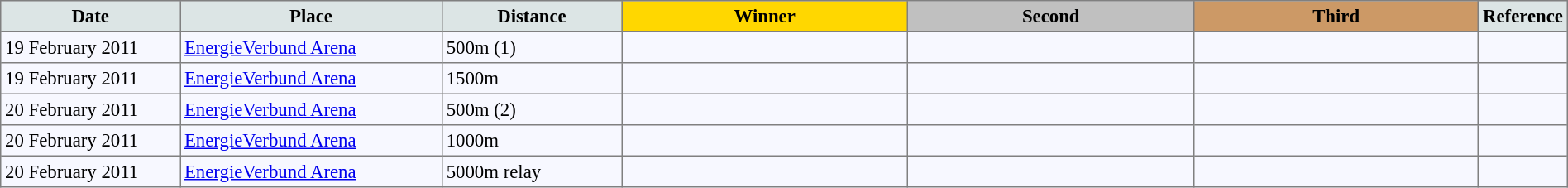<table bgcolor="#f7f8ff" cellpadding="3" cellspacing="0" border="1" style="font-size: 95%; border: gray solid 1px; border-collapse: collapse;">
<tr bgcolor="#CCCCCC">
<td align="center" bgcolor="#DCE5E5" width="150"><strong>Date</strong></td>
<td align="center" bgcolor="#DCE5E5" width="220"><strong>Place</strong></td>
<td align="center" bgcolor="#DCE5E5" width="150"><strong>Distance</strong></td>
<td align="center" bgcolor="gold" width="250"><strong>Winner</strong></td>
<td align="center" bgcolor="silver" width="250"><strong>Second</strong></td>
<td align="center" bgcolor="CC9966" width="250"><strong>Third</strong></td>
<td align="center" bgcolor="#DCE5E5" width="30"><strong>Reference</strong></td>
</tr>
<tr align="left">
<td>19 February 2011</td>
<td><a href='#'>EnergieVerbund Arena</a></td>
<td>500m (1)</td>
<td></td>
<td></td>
<td></td>
<td></td>
</tr>
<tr align="left">
<td>19 February 2011</td>
<td><a href='#'>EnergieVerbund Arena</a></td>
<td>1500m</td>
<td></td>
<td></td>
<td></td>
<td></td>
</tr>
<tr align="left">
<td>20 February 2011</td>
<td><a href='#'>EnergieVerbund Arena</a></td>
<td>500m (2)</td>
<td></td>
<td></td>
<td></td>
<td></td>
</tr>
<tr align="left">
<td>20 February 2011</td>
<td><a href='#'>EnergieVerbund Arena</a></td>
<td>1000m</td>
<td></td>
<td></td>
<td></td>
<td></td>
</tr>
<tr align="left">
<td>20 February 2011</td>
<td><a href='#'>EnergieVerbund Arena</a></td>
<td>5000m relay</td>
<td></td>
<td></td>
<td></td>
<td></td>
</tr>
</table>
